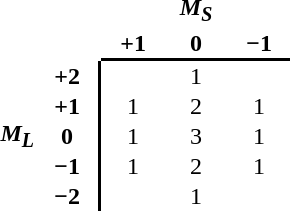<table cellspacing="0">
<tr>
<td colspan="2"> </td>
<th colspan="3" align="center"><em>M<sub>S</sub></em></th>
</tr>
<tr>
<th colspan="2"> </th>
<th align="center" width="40px" style="border-bottom: 2px solid windowtext">+1</th>
<th align="center" width="40px" style="border-bottom: 2px solid windowtext">0</th>
<th align="center" width="40px" style="border-bottom: 2px solid windowtext">−1</th>
</tr>
<tr>
<th rowspan="5" valign="center"><em>M<sub>L</sub></em></th>
<th align="center" width="40px" style="border-right: 2px solid windowtext">+2</th>
<td></td>
<td align="center">1</td>
<td></td>
</tr>
<tr>
<th align="center" style="border-right: 2px solid windowtext">+1</th>
<td align="center">1</td>
<td align="center">2</td>
<td align="center">1</td>
</tr>
<tr>
<th align="center" style="border-right: 2px solid windowtext">0</th>
<td align="center">1</td>
<td align="center">3</td>
<td align="center">1</td>
</tr>
<tr>
<th align="center" style="border-right: 2px solid windowtext">−1</th>
<td align="center">1</td>
<td align="center">2</td>
<td align="center">1</td>
</tr>
<tr>
<th align="center" style="border-right: 2px solid windowtext">−2</th>
<td align="center"></td>
<td align="center">1</td>
<td align="center"></td>
</tr>
</table>
